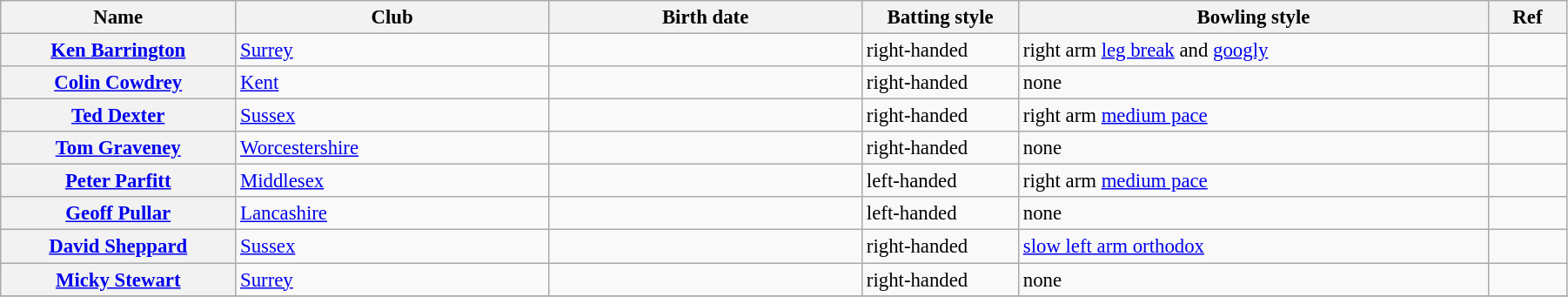<table class="wikitable plainrowheaders" style="font-size:95%; width:95%;">
<tr>
<th scope="col" width="15%">Name</th>
<th scope="col" width="20%">Club</th>
<th scope="col" width="20%">Birth date</th>
<th scope="col" width="10%">Batting style</th>
<th scope="col" width="30%">Bowling style</th>
<th scope="col" width="5%">Ref</th>
</tr>
<tr>
<th scope="row"><a href='#'>Ken Barrington</a></th>
<td><a href='#'>Surrey</a></td>
<td></td>
<td>right-handed</td>
<td>right arm <a href='#'>leg break</a> and <a href='#'>googly</a></td>
<td></td>
</tr>
<tr>
<th scope="row"><a href='#'>Colin Cowdrey</a></th>
<td><a href='#'>Kent</a></td>
<td></td>
<td>right-handed</td>
<td>none</td>
<td></td>
</tr>
<tr>
<th scope="row"><a href='#'>Ted Dexter</a></th>
<td><a href='#'>Sussex</a></td>
<td></td>
<td>right-handed</td>
<td>right arm <a href='#'>medium pace</a></td>
<td></td>
</tr>
<tr>
<th scope="row"><a href='#'>Tom Graveney</a></th>
<td><a href='#'>Worcestershire</a></td>
<td></td>
<td>right-handed</td>
<td>none</td>
<td></td>
</tr>
<tr>
<th scope="row"><a href='#'>Peter Parfitt</a></th>
<td><a href='#'>Middlesex</a></td>
<td></td>
<td>left-handed</td>
<td>right arm <a href='#'>medium pace</a></td>
<td></td>
</tr>
<tr>
<th scope="row"><a href='#'>Geoff Pullar</a></th>
<td><a href='#'>Lancashire</a></td>
<td></td>
<td>left-handed</td>
<td>none</td>
<td></td>
</tr>
<tr>
<th scope="row"><a href='#'>David Sheppard</a></th>
<td><a href='#'>Sussex</a></td>
<td></td>
<td>right-handed</td>
<td><a href='#'>slow left arm orthodox</a></td>
<td></td>
</tr>
<tr>
<th scope="row"><a href='#'>Micky Stewart</a></th>
<td><a href='#'>Surrey</a></td>
<td></td>
<td>right-handed</td>
<td>none</td>
<td></td>
</tr>
<tr>
</tr>
</table>
